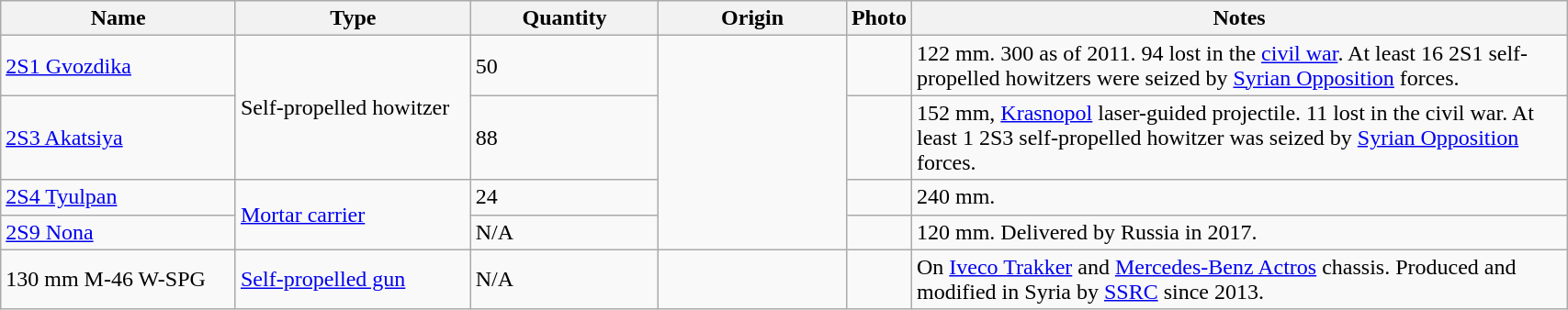<table class="wikitable" style="width:90%;">
<tr>
<th style="width:15%;">Name</th>
<th style="width:15%;">Type</th>
<th style="width:12%;">Quantity</th>
<th style="width:12%;">Origin</th>
<th>Photo</th>
<th>Notes</th>
</tr>
<tr>
<td><a href='#'>2S1 Gvozdika</a></td>
<td rowspan="2">Self-propelled howitzer</td>
<td>50</td>
<td rowspan="4"></td>
<td></td>
<td>122 mm. 300 as of 2011. 94 lost in the <a href='#'>civil war</a>. At least 16 2S1 self-propelled howitzers were seized by <a href='#'>Syrian Opposition</a> forces.</td>
</tr>
<tr>
<td><a href='#'>2S3 Akatsiya</a></td>
<td>88</td>
<td></td>
<td>152 mm, <a href='#'>Krasnopol</a> laser-guided projectile. 11 lost in the civil war. At least 1 2S3 self-propelled howitzer was seized by <a href='#'>Syrian Opposition</a> forces.</td>
</tr>
<tr>
<td><a href='#'>2S4 Tyulpan</a></td>
<td rowspan="2"><a href='#'>Mortar carrier</a></td>
<td>24</td>
<td></td>
<td>240 mm.</td>
</tr>
<tr>
<td><a href='#'>2S9 Nona</a></td>
<td>N/A</td>
<td></td>
<td>120 mm. Delivered by Russia in 2017.</td>
</tr>
<tr>
<td>130 mm M-46 W-SPG</td>
<td><a href='#'>Self-propelled gun</a></td>
<td>N/A</td>
<td rowspan="1"><br><br></td>
<td></td>
<td>On <a href='#'>Iveco Trakker</a> and <a href='#'>Mercedes-Benz Actros</a> chassis. Produced and modified in Syria by <a href='#'>SSRC</a> since 2013.</td>
</tr>
</table>
